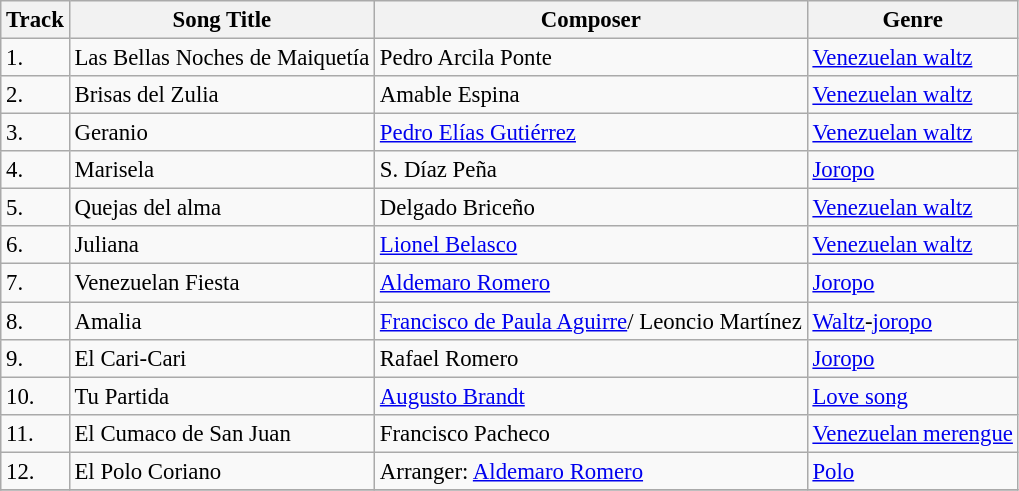<table class="wikitable" style="font-size: 95%;">
<tr>
<th>Track</th>
<th>Song Title</th>
<th>Composer</th>
<th>Genre</th>
</tr>
<tr>
<td>1.</td>
<td>Las Bellas Noches de Maiquetía</td>
<td>Pedro Arcila Ponte</td>
<td><a href='#'>Venezuelan waltz</a></td>
</tr>
<tr>
<td>2.</td>
<td>Brisas del Zulia</td>
<td>Amable Espina</td>
<td><a href='#'>Venezuelan waltz</a></td>
</tr>
<tr>
<td>3.</td>
<td>Geranio</td>
<td><a href='#'>Pedro Elías Gutiérrez</a></td>
<td><a href='#'>Venezuelan waltz</a></td>
</tr>
<tr>
<td>4.</td>
<td>Marisela</td>
<td>S. Díaz Peña</td>
<td><a href='#'>Joropo</a></td>
</tr>
<tr>
<td>5.</td>
<td>Quejas del alma</td>
<td>Delgado Briceño</td>
<td><a href='#'>Venezuelan waltz</a></td>
</tr>
<tr>
<td>6.</td>
<td>Juliana</td>
<td><a href='#'>Lionel Belasco</a></td>
<td><a href='#'>Venezuelan waltz</a></td>
</tr>
<tr>
<td>7.</td>
<td>Venezuelan Fiesta</td>
<td><a href='#'>Aldemaro Romero</a></td>
<td><a href='#'>Joropo</a></td>
</tr>
<tr>
<td>8.</td>
<td>Amalia</td>
<td><a href='#'>Francisco de Paula Aguirre</a>/ Leoncio Martínez</td>
<td><a href='#'>Waltz</a>-<a href='#'>joropo</a></td>
</tr>
<tr>
<td>9.</td>
<td>El Cari-Cari</td>
<td>Rafael Romero</td>
<td><a href='#'>Joropo</a></td>
</tr>
<tr>
<td>10.</td>
<td>Tu Partida</td>
<td><a href='#'>Augusto Brandt</a></td>
<td><a href='#'>Love song</a></td>
</tr>
<tr>
<td>11.</td>
<td>El Cumaco de San Juan</td>
<td>Francisco Pacheco</td>
<td><a href='#'>Venezuelan merengue</a></td>
</tr>
<tr>
<td>12.</td>
<td>El Polo Coriano</td>
<td>Arranger: <a href='#'>Aldemaro Romero</a></td>
<td><a href='#'>Polo</a></td>
</tr>
<tr>
</tr>
</table>
